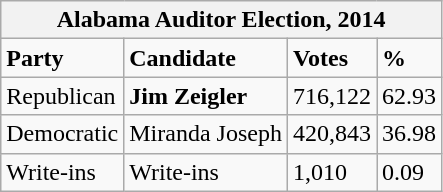<table class="wikitable">
<tr>
<th colspan="4">Alabama Auditor Election, 2014</th>
</tr>
<tr>
<td><strong>Party</strong></td>
<td><strong>Candidate</strong></td>
<td><strong>Votes</strong></td>
<td><strong>%</strong></td>
</tr>
<tr>
<td>Republican</td>
<td><strong>Jim Zeigler</strong></td>
<td>716,122</td>
<td>62.93</td>
</tr>
<tr>
<td>Democratic</td>
<td>Miranda Joseph</td>
<td>420,843</td>
<td>36.98</td>
</tr>
<tr>
<td>Write-ins</td>
<td>Write-ins</td>
<td>1,010</td>
<td>0.09</td>
</tr>
</table>
